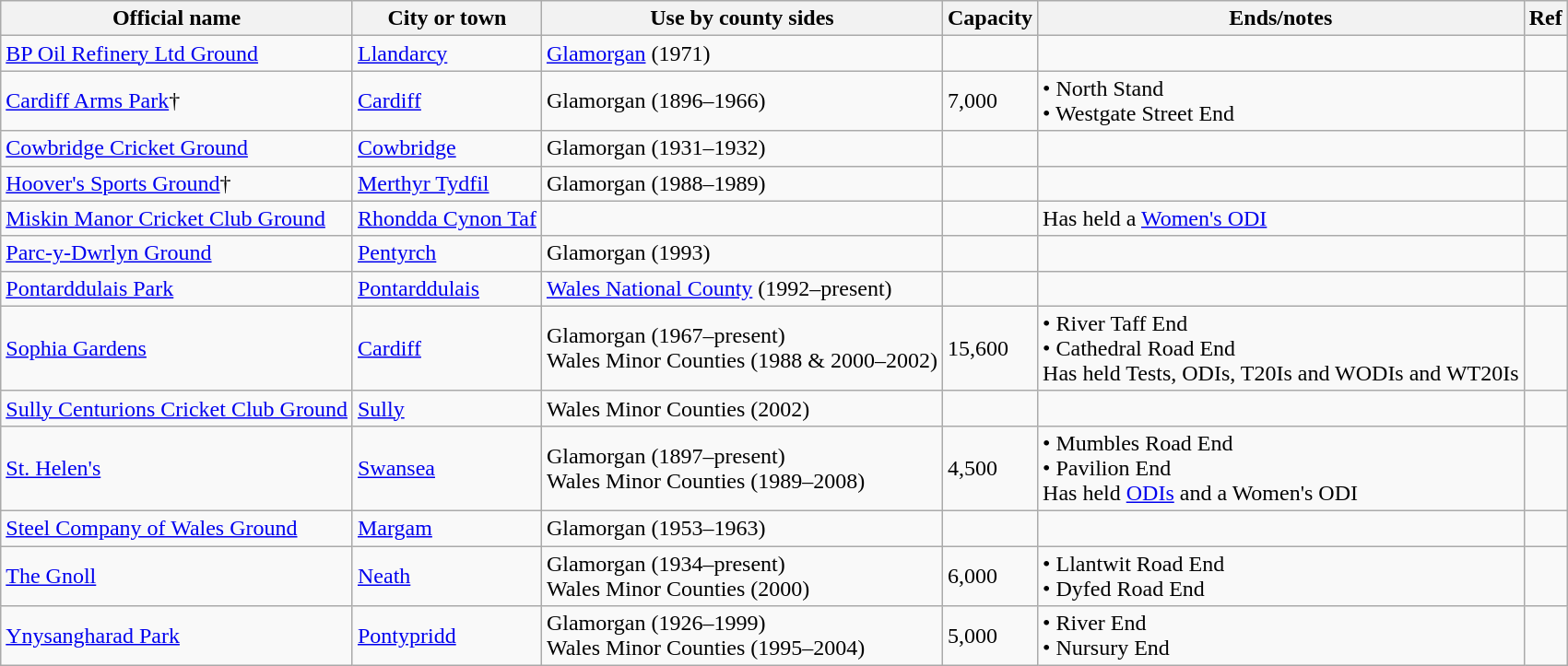<table class="wikitable">
<tr>
<th>Official name</th>
<th>City or town</th>
<th>Use by county sides</th>
<th>Capacity</th>
<th>Ends/notes</th>
<th>Ref</th>
</tr>
<tr>
<td><a href='#'>BP Oil Refinery Ltd Ground</a></td>
<td><a href='#'>Llandarcy</a></td>
<td><a href='#'>Glamorgan</a> (1971)</td>
<td></td>
<td></td>
<td></td>
</tr>
<tr>
<td><a href='#'>Cardiff Arms Park</a>†</td>
<td><a href='#'>Cardiff</a></td>
<td>Glamorgan (1896–1966)</td>
<td>7,000</td>
<td>• North Stand<br>• Westgate Street End</td>
<td></td>
</tr>
<tr>
<td><a href='#'>Cowbridge Cricket Ground</a></td>
<td><a href='#'>Cowbridge</a></td>
<td>Glamorgan (1931–1932)</td>
<td></td>
<td></td>
<td></td>
</tr>
<tr>
<td><a href='#'>Hoover's Sports Ground</a>†</td>
<td><a href='#'>Merthyr Tydfil</a></td>
<td>Glamorgan (1988–1989)</td>
<td></td>
<td></td>
<td></td>
</tr>
<tr>
<td><a href='#'>Miskin Manor Cricket Club Ground</a></td>
<td><a href='#'>Rhondda Cynon Taf</a></td>
<td></td>
<td></td>
<td>Has held a <a href='#'>Women's ODI</a></td>
<td></td>
</tr>
<tr>
<td><a href='#'>Parc-y-Dwrlyn Ground</a></td>
<td><a href='#'>Pentyrch</a></td>
<td>Glamorgan (1993)</td>
<td></td>
<td></td>
<td></td>
</tr>
<tr>
<td><a href='#'>Pontarddulais Park</a></td>
<td><a href='#'>Pontarddulais</a></td>
<td><a href='#'>Wales National County</a> (1992–present)</td>
<td></td>
<td></td>
<td></td>
</tr>
<tr>
<td><a href='#'>Sophia Gardens</a></td>
<td><a href='#'>Cardiff</a></td>
<td>Glamorgan (1967–present)<br>Wales Minor Counties (1988 & 2000–2002)</td>
<td>15,600</td>
<td>• River Taff End<br>• Cathedral Road End<br>Has held Tests, ODIs, T20Is and WODIs and WT20Is</td>
<td></td>
</tr>
<tr>
<td><a href='#'>Sully Centurions Cricket Club Ground</a></td>
<td><a href='#'>Sully</a></td>
<td>Wales Minor Counties (2002)</td>
<td></td>
<td></td>
<td></td>
</tr>
<tr>
<td><a href='#'>St. Helen's</a></td>
<td><a href='#'>Swansea</a></td>
<td>Glamorgan (1897–present)<br>Wales Minor Counties (1989–2008)</td>
<td>4,500</td>
<td>• Mumbles Road End<br>• Pavilion End<br>Has held <a href='#'>ODIs</a> and a Women's ODI</td>
<td></td>
</tr>
<tr>
<td><a href='#'>Steel Company of Wales Ground</a></td>
<td><a href='#'>Margam</a></td>
<td>Glamorgan (1953–1963)</td>
<td></td>
<td></td>
<td></td>
</tr>
<tr>
<td><a href='#'>The Gnoll</a></td>
<td><a href='#'>Neath</a></td>
<td>Glamorgan (1934–present)<br>Wales Minor Counties (2000)</td>
<td>6,000</td>
<td>• Llantwit Road End<br>• Dyfed Road End</td>
<td></td>
</tr>
<tr>
<td><a href='#'>Ynysangharad Park</a></td>
<td><a href='#'>Pontypridd</a></td>
<td>Glamorgan (1926–1999)<br>Wales Minor Counties (1995–2004)</td>
<td>5,000</td>
<td>• River End<br>• Nursury End</td>
<td></td>
</tr>
</table>
